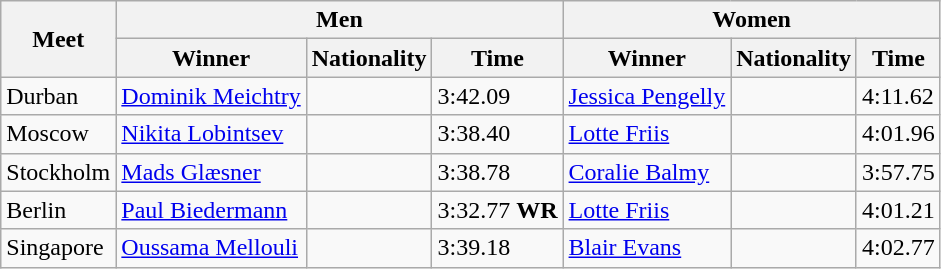<table class="wikitable">
<tr>
<th rowspan="2">Meet</th>
<th colspan="3">Men</th>
<th colspan="3">Women</th>
</tr>
<tr>
<th>Winner</th>
<th>Nationality</th>
<th>Time</th>
<th>Winner</th>
<th>Nationality</th>
<th>Time</th>
</tr>
<tr>
<td>Durban</td>
<td><a href='#'>Dominik Meichtry</a></td>
<td></td>
<td>3:42.09</td>
<td><a href='#'>Jessica Pengelly</a></td>
<td></td>
<td>4:11.62</td>
</tr>
<tr>
<td>Moscow</td>
<td><a href='#'>Nikita Lobintsev</a></td>
<td></td>
<td>3:38.40</td>
<td><a href='#'>Lotte Friis</a></td>
<td></td>
<td>4:01.96</td>
</tr>
<tr>
<td>Stockholm</td>
<td><a href='#'>Mads Glæsner</a></td>
<td></td>
<td>3:38.78</td>
<td><a href='#'>Coralie Balmy</a></td>
<td></td>
<td>3:57.75</td>
</tr>
<tr>
<td>Berlin</td>
<td><a href='#'>Paul Biedermann</a></td>
<td></td>
<td>3:32.77 <strong>WR</strong></td>
<td><a href='#'>Lotte Friis</a></td>
<td></td>
<td>4:01.21</td>
</tr>
<tr>
<td>Singapore</td>
<td><a href='#'>Oussama Mellouli</a></td>
<td></td>
<td>3:39.18</td>
<td><a href='#'>Blair Evans</a></td>
<td></td>
<td>4:02.77</td>
</tr>
</table>
